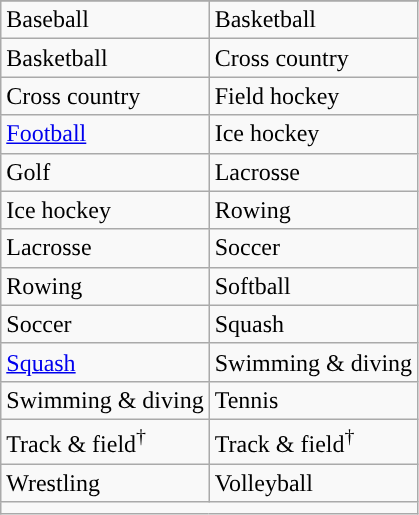<table class="wikitable" style=" ">
<tr>
</tr>
<tr>
<td>Baseball</td>
<td>Basketball</td>
</tr>
<tr>
<td>Basketball</td>
<td>Cross country</td>
</tr>
<tr>
<td>Cross country</td>
<td>Field hockey</td>
</tr>
<tr>
<td><a href='#'>Football</a></td>
<td>Ice hockey</td>
</tr>
<tr>
<td>Golf</td>
<td>Lacrosse</td>
</tr>
<tr>
<td>Ice hockey</td>
<td>Rowing</td>
</tr>
<tr>
<td>Lacrosse</td>
<td>Soccer</td>
</tr>
<tr>
<td>Rowing</td>
<td>Softball</td>
</tr>
<tr>
<td>Soccer</td>
<td>Squash</td>
</tr>
<tr>
<td><a href='#'>Squash</a></td>
<td>Swimming & diving</td>
</tr>
<tr>
<td>Swimming & diving</td>
<td>Tennis</td>
</tr>
<tr>
<td>Track & field<sup>†</sup></td>
<td>Track & field<sup>†</sup></td>
</tr>
<tr>
<td>Wrestling</td>
<td>Volleyball</td>
</tr>
<tr>
<td colspan="2"></td>
</tr>
</table>
